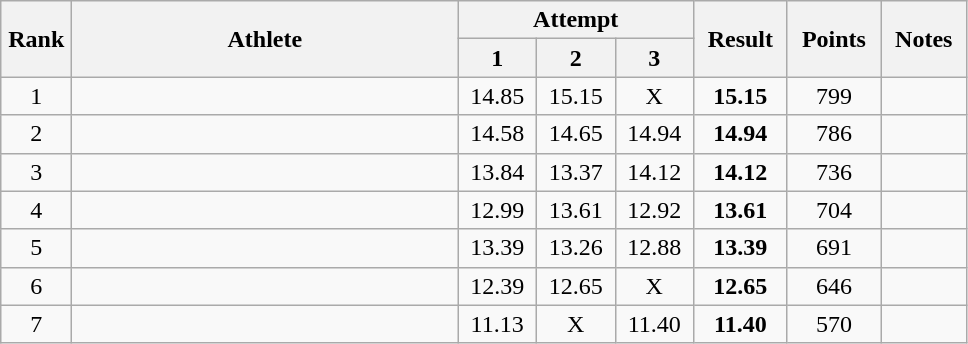<table class="wikitable" style="text-align:center">
<tr>
<th rowspan=2 width=40>Rank</th>
<th rowspan=2 width=250>Athlete</th>
<th colspan=3>Attempt</th>
<th rowspan=2 width=55>Result</th>
<th rowspan=2 width=55>Points</th>
<th rowspan=2 width=50>Notes</th>
</tr>
<tr>
<th width=45>1</th>
<th width=45>2</th>
<th width=45>3</th>
</tr>
<tr>
<td>1</td>
<td align="left"></td>
<td>14.85</td>
<td>15.15</td>
<td>X</td>
<td><strong>15.15</strong></td>
<td>799</td>
<td></td>
</tr>
<tr>
<td>2</td>
<td align="left"></td>
<td>14.58</td>
<td>14.65</td>
<td>14.94</td>
<td><strong>14.94</strong></td>
<td>786</td>
<td></td>
</tr>
<tr>
<td>3</td>
<td align="left"></td>
<td>13.84</td>
<td>13.37</td>
<td>14.12</td>
<td><strong>14.12</strong></td>
<td>736</td>
<td></td>
</tr>
<tr>
<td>4</td>
<td align="left"></td>
<td>12.99</td>
<td>13.61</td>
<td>12.92</td>
<td><strong>13.61</strong></td>
<td>704</td>
<td></td>
</tr>
<tr>
<td>5</td>
<td align="left"></td>
<td>13.39</td>
<td>13.26</td>
<td>12.88</td>
<td><strong>13.39</strong></td>
<td>691</td>
<td></td>
</tr>
<tr>
<td>6</td>
<td align="left"></td>
<td>12.39</td>
<td>12.65</td>
<td>X</td>
<td><strong>12.65</strong></td>
<td>646</td>
<td></td>
</tr>
<tr>
<td>7</td>
<td align="left"></td>
<td>11.13</td>
<td>X</td>
<td>11.40</td>
<td><strong>11.40</strong></td>
<td>570</td>
<td></td>
</tr>
</table>
